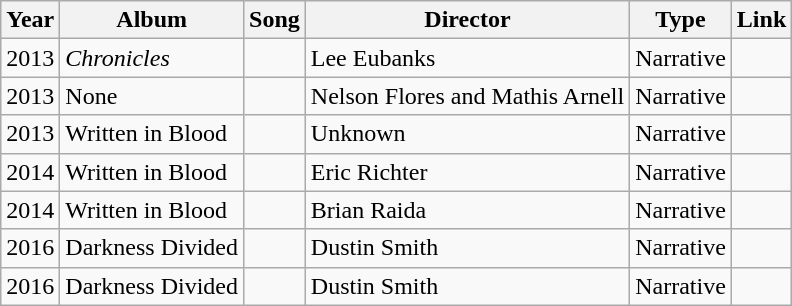<table class="wikitable">
<tr>
<th>Year</th>
<th>Album</th>
<th>Song</th>
<th>Director</th>
<th>Type</th>
<th>Link</th>
</tr>
<tr>
<td>2013</td>
<td><em>Chronicles</em></td>
<td></td>
<td>Lee Eubanks</td>
<td>Narrative</td>
<td></td>
</tr>
<tr>
<td>2013</td>
<td>None</td>
<td></td>
<td>Nelson Flores and Mathis Arnell</td>
<td>Narrative</td>
<td></td>
</tr>
<tr>
<td>2013</td>
<td>Written in Blood</td>
<td></td>
<td>Unknown</td>
<td>Narrative</td>
<td></td>
</tr>
<tr>
<td>2014</td>
<td>Written in Blood</td>
<td></td>
<td>Eric Richter</td>
<td>Narrative</td>
<td></td>
</tr>
<tr>
<td>2014</td>
<td>Written in Blood</td>
<td></td>
<td>Brian Raida</td>
<td>Narrative</td>
<td></td>
</tr>
<tr>
<td>2016</td>
<td>Darkness Divided</td>
<td></td>
<td>Dustin Smith</td>
<td>Narrative</td>
<td></td>
</tr>
<tr>
<td>2016</td>
<td>Darkness Divided</td>
<td></td>
<td>Dustin Smith</td>
<td>Narrative</td>
<td></td>
</tr>
</table>
